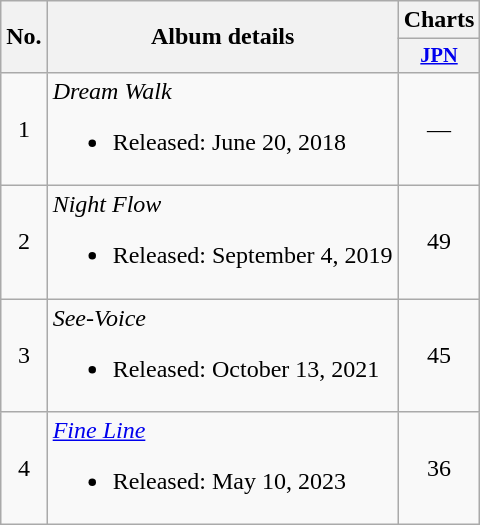<table class="wikitable">
<tr>
<th rowspan="2">No.</th>
<th rowspan="2">Album details</th>
<th>Charts</th>
</tr>
<tr>
<th style="width:3em;font-size:85%;"><a href='#'>JPN</a><br></th>
</tr>
<tr>
<td align="center">1</td>
<td><em>Dream Walk</em><br><ul><li>Released: June 20, 2018</li></ul></td>
<td align="center">—</td>
</tr>
<tr>
<td align="center">2</td>
<td><em>Night Flow</em><br><ul><li>Released: September 4, 2019</li></ul></td>
<td align="center">49</td>
</tr>
<tr>
<td align="center">3</td>
<td><em>See-Voice</em><br><ul><li>Released: October 13, 2021</li></ul></td>
<td align="center">45</td>
</tr>
<tr>
<td align="center">4</td>
<td><em><a href='#'>Fine Line</a></em><br><ul><li>Released: May 10, 2023</li></ul></td>
<td align="center">36</td>
</tr>
</table>
